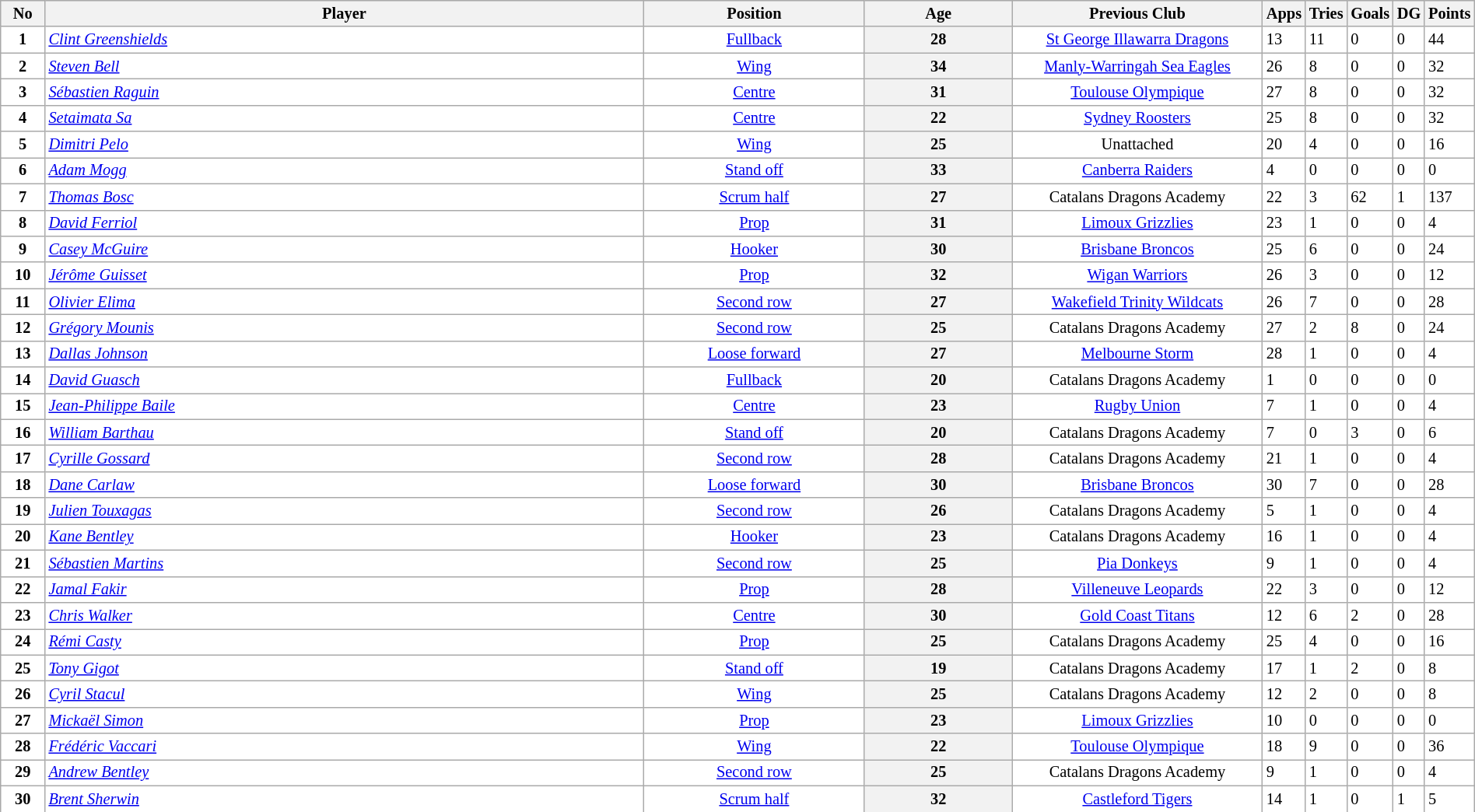<table class="wikitable sortable"  style="width:100%; font-size:85%;">
<tr style="background:#efefef;">
<th width=3%>No</th>
<th !width=47%>Player</th>
<th width=15%>Position</th>
<th width=1%>Age</th>
<th width=17%>Previous Club</th>
<th style="width:20px;">Apps</th>
<th style="width:20px;">Tries</th>
<th style="width:20px;">Goals</th>
<th style="width:20px;">DG</th>
<th style="width:20px;">Points</th>
</tr>
<tr style="background:#fff;">
<td align=center><strong>1</strong></td>
<td><em><a href='#'>Clint Greenshields</a></em></td>
<td align=center><a href='#'>Fullback</a></td>
<th width=10%>28</th>
<td align=center><a href='#'>St George Illawarra Dragons</a></td>
<td align=centre>13</td>
<td align=centre>11</td>
<td align=centre>0</td>
<td align=centre>0</td>
<td align=centre>44</td>
</tr>
<tr style="background:#fff;">
<td align=center><strong>2</strong></td>
<td><em><a href='#'>Steven Bell</a></em></td>
<td align=center><a href='#'>Wing</a></td>
<th width=10%>34</th>
<td align=center><a href='#'>Manly-Warringah Sea Eagles</a></td>
<td align=centre>26</td>
<td align=centre>8</td>
<td align=centre>0</td>
<td align=centre>0</td>
<td align=centre>32</td>
</tr>
<tr style="background:#fff;">
<td align=center><strong>3</strong></td>
<td><em><a href='#'>Sébastien Raguin</a></em></td>
<td align=center><a href='#'>Centre</a></td>
<th width=10%>31</th>
<td align=center><a href='#'>Toulouse Olympique</a></td>
<td align=centre>27</td>
<td align=centre>8</td>
<td align=centre>0</td>
<td align=centre>0</td>
<td align=centre>32</td>
</tr>
<tr style="background:#fff;">
<td align=center><strong>4</strong></td>
<td><em><a href='#'>Setaimata Sa</a></em></td>
<td align=center><a href='#'>Centre</a></td>
<th width=10%>22</th>
<td align=center><a href='#'>Sydney Roosters</a></td>
<td align=centre>25</td>
<td align=centre>8</td>
<td align=centre>0</td>
<td align=centre>0</td>
<td align=centre>32</td>
</tr>
<tr style="background:#fff;">
<td align=center><strong>5</strong></td>
<td><em><a href='#'>Dimitri Pelo</a></em></td>
<td align=center><a href='#'>Wing</a></td>
<th width=10%>25</th>
<td align=center>Unattached</td>
<td align=centre>20</td>
<td align=centre>4</td>
<td align=centre>0</td>
<td align=centre>0</td>
<td align=centre>16</td>
</tr>
<tr style="background:#fff;">
<td align=center><strong>6</strong></td>
<td><em><a href='#'>Adam Mogg</a></em></td>
<td align=center><a href='#'>Stand off</a></td>
<th width=10%>33</th>
<td align=center><a href='#'>Canberra Raiders</a></td>
<td align=centre>4</td>
<td align=centre>0</td>
<td align=centre>0</td>
<td align=centre>0</td>
<td align=centre>0</td>
</tr>
<tr style="background:#fff;">
<td align=center><strong>7</strong></td>
<td><em><a href='#'>Thomas Bosc</a></em></td>
<td align=center><a href='#'>Scrum half</a></td>
<th width=10%>27</th>
<td align=center>Catalans Dragons Academy</td>
<td align=centre>22</td>
<td align=centre>3</td>
<td align=centre>62</td>
<td align=centre>1</td>
<td align=centre>137</td>
</tr>
<tr style="background:#fff;">
<td align=center><strong>8</strong></td>
<td><em><a href='#'>David Ferriol</a></em></td>
<td align=center><a href='#'>Prop</a></td>
<th width=10%>31</th>
<td align=center><a href='#'>Limoux Grizzlies</a></td>
<td align=centre>23</td>
<td align=centre>1</td>
<td align=centre>0</td>
<td align=centre>0</td>
<td align=centre>4</td>
</tr>
<tr style="background:#fff;">
<td align=center><strong>9</strong></td>
<td><em><a href='#'>Casey McGuire</a></em></td>
<td align=center><a href='#'>Hooker</a></td>
<th width=10%>30</th>
<td align=center><a href='#'>Brisbane Broncos</a></td>
<td align=centre>25</td>
<td align=centre>6</td>
<td align=centre>0</td>
<td align=centre>0</td>
<td align=centre>24</td>
</tr>
<tr style="background:#fff;">
<td align=center><strong>10</strong></td>
<td><em><a href='#'>Jérôme Guisset</a></em></td>
<td align=center><a href='#'>Prop</a></td>
<th width=10%>32</th>
<td align=center><a href='#'>Wigan Warriors</a></td>
<td align=centre>26</td>
<td align=centre>3</td>
<td align=centre>0</td>
<td align=centre>0</td>
<td align=centre>12</td>
</tr>
<tr style="background:#fff;">
<td align=center><strong>11</strong></td>
<td><em><a href='#'>Olivier Elima</a></em></td>
<td align=center><a href='#'>Second row</a></td>
<th width=10%>27</th>
<td align=center><a href='#'>Wakefield Trinity Wildcats</a></td>
<td align=centre>26</td>
<td align=centre>7</td>
<td align=centre>0</td>
<td align=centre>0</td>
<td align=centre>28</td>
</tr>
<tr style="background:#fff;">
<td align=center><strong>12</strong></td>
<td><em><a href='#'>Grégory Mounis</a></em></td>
<td align=center><a href='#'>Second row</a></td>
<th width=10%>25</th>
<td align=center>Catalans Dragons Academy</td>
<td align=centre>27</td>
<td align=centre>2</td>
<td align=centre>8</td>
<td align=centre>0</td>
<td align=centre>24</td>
</tr>
<tr style="background:#fff;">
<td align=center><strong>13</strong></td>
<td><em><a href='#'>Dallas Johnson</a></em></td>
<td align=center><a href='#'>Loose forward</a></td>
<th width=10%>27</th>
<td align=center><a href='#'>Melbourne Storm</a></td>
<td align=centre>28</td>
<td align=centre>1</td>
<td align=centre>0</td>
<td align=centre>0</td>
<td align=centre>4</td>
</tr>
<tr style="background:#fff;">
<td align=center><strong>14</strong></td>
<td><em><a href='#'>David Guasch</a></em></td>
<td align=center><a href='#'>Fullback</a></td>
<th width=10%>20</th>
<td align=center>Catalans Dragons Academy</td>
<td align=centre>1</td>
<td align=centre>0</td>
<td align=centre>0</td>
<td align=centre>0</td>
<td align=centre>0</td>
</tr>
<tr style="background:#fff;">
<td align=center><strong>15</strong></td>
<td><em><a href='#'>Jean-Philippe Baile</a></em></td>
<td align=center><a href='#'>Centre</a></td>
<th width=10%>23</th>
<td align=center><a href='#'>Rugby Union</a></td>
<td align=centre>7</td>
<td align=centre>1</td>
<td align=centre>0</td>
<td align=centre>0</td>
<td align=centre>4</td>
</tr>
<tr style="background:#fff;">
<td align=center><strong>16</strong></td>
<td><em><a href='#'>William Barthau</a></em></td>
<td align=center><a href='#'>Stand off</a></td>
<th width=10%>20</th>
<td align=center>Catalans Dragons Academy</td>
<td align=centre>7</td>
<td align=centre>0</td>
<td align=centre>3</td>
<td align=centre>0</td>
<td align=centre>6</td>
</tr>
<tr style="background:#fff;">
<td align=center><strong>17</strong></td>
<td><em><a href='#'>Cyrille Gossard</a></em></td>
<td align=center><a href='#'>Second row</a></td>
<th width=10%>28</th>
<td align=center>Catalans Dragons Academy</td>
<td align=centre>21</td>
<td align=centre>1</td>
<td align=centre>0</td>
<td align=centre>0</td>
<td align=centre>4</td>
</tr>
<tr style="background:#fff;">
<td align=center><strong>18</strong></td>
<td><em><a href='#'>Dane Carlaw</a></em></td>
<td align=center><a href='#'>Loose forward</a></td>
<th width=10%>30</th>
<td align=center><a href='#'>Brisbane Broncos</a></td>
<td align=centre>30</td>
<td align=centre>7</td>
<td align=centre>0</td>
<td align=centre>0</td>
<td align=centre>28</td>
</tr>
<tr style="background:#fff;">
<td align=center><strong>19</strong></td>
<td><em><a href='#'>Julien Touxagas</a></em></td>
<td align=center><a href='#'>Second row</a></td>
<th width=10%>26</th>
<td align=center>Catalans Dragons Academy</td>
<td align=centre>5</td>
<td align=centre>1</td>
<td align=centre>0</td>
<td align=centre>0</td>
<td align=centre>4</td>
</tr>
<tr style="background:#fff;">
<td align=center><strong>20</strong></td>
<td><em><a href='#'>Kane Bentley</a></em></td>
<td align=center><a href='#'>Hooker</a></td>
<th width=10%>23</th>
<td align=center>Catalans Dragons Academy</td>
<td align=centre>16</td>
<td align=centre>1</td>
<td align=centre>0</td>
<td align=centre>0</td>
<td align=centre>4</td>
</tr>
<tr style="background:#fff;">
<td align=center><strong>21</strong></td>
<td><em><a href='#'>Sébastien Martins</a></em></td>
<td align=center><a href='#'>Second row</a></td>
<th width=10%>25</th>
<td align=center><a href='#'>Pia Donkeys</a></td>
<td align=centre>9</td>
<td align=centre>1</td>
<td align=centre>0</td>
<td align=centre>0</td>
<td align=centre>4</td>
</tr>
<tr style="background:#fff;">
<td align=center><strong>22</strong></td>
<td><em><a href='#'>Jamal Fakir</a></em></td>
<td align=center><a href='#'>Prop</a></td>
<th width=10%>28</th>
<td align=center><a href='#'>Villeneuve Leopards</a></td>
<td align=centre>22</td>
<td align=centre>3</td>
<td align=centre>0</td>
<td align=centre>0</td>
<td align=centre>12</td>
</tr>
<tr style="background:#fff;">
<td align=center><strong>23</strong></td>
<td><em><a href='#'>Chris Walker</a></em></td>
<td align=center><a href='#'>Centre</a></td>
<th width=10%>30</th>
<td align=center><a href='#'>Gold Coast Titans</a></td>
<td align=centre>12</td>
<td align=centre>6</td>
<td align=centre>2</td>
<td align=centre>0</td>
<td align=centre>28</td>
</tr>
<tr style="background:#fff;">
<td align=center><strong>24</strong></td>
<td><em><a href='#'>Rémi Casty</a></em></td>
<td align=center><a href='#'>Prop</a></td>
<th width=10%>25</th>
<td align=center>Catalans Dragons Academy</td>
<td align=centre>25</td>
<td align=centre>4</td>
<td align=centre>0</td>
<td align=centre>0</td>
<td align=centre>16</td>
</tr>
<tr style="background:#fff;">
<td align=center><strong>25</strong></td>
<td><em><a href='#'>Tony Gigot</a></em></td>
<td align=center><a href='#'>Stand off</a></td>
<th width=10%>19</th>
<td align=center>Catalans Dragons Academy</td>
<td align=centre>17</td>
<td align=centre>1</td>
<td align=centre>2</td>
<td align=centre>0</td>
<td align=centre>8</td>
</tr>
<tr style="background:#fff;">
<td align=center><strong>26</strong></td>
<td><em><a href='#'>Cyril Stacul</a></em></td>
<td align=center><a href='#'>Wing</a></td>
<th width=10%>25</th>
<td align=center>Catalans Dragons Academy</td>
<td align=centre>12</td>
<td align=centre>2</td>
<td align=centre>0</td>
<td align=centre>0</td>
<td align=centre>8</td>
</tr>
<tr style="background:#fff;">
<td align=center><strong>27</strong></td>
<td><em><a href='#'>Mickaël Simon</a></em></td>
<td align=center><a href='#'>Prop</a></td>
<th width=10%>23</th>
<td align=center><a href='#'>Limoux Grizzlies</a></td>
<td align=centre>10</td>
<td align=centre>0</td>
<td align=centre>0</td>
<td align=centre>0</td>
<td align=centre>0</td>
</tr>
<tr style="background:#fff;">
<td align=center><strong>28</strong></td>
<td><em><a href='#'>Frédéric Vaccari</a></em></td>
<td align=center><a href='#'>Wing</a></td>
<th width=10%>22</th>
<td align=center><a href='#'>Toulouse Olympique</a></td>
<td align=centre>18</td>
<td align=centre>9</td>
<td align=centre>0</td>
<td align=centre>0</td>
<td align=centre>36</td>
</tr>
<tr style="background:#fff;">
<td align=center><strong>29</strong></td>
<td><em><a href='#'>Andrew Bentley</a></em></td>
<td align=center><a href='#'>Second row</a></td>
<th width=10%>25</th>
<td align=center>Catalans Dragons Academy</td>
<td align=centre>9</td>
<td align=centre>1</td>
<td align=centre>0</td>
<td align=centre>0</td>
<td align=centre>4</td>
</tr>
<tr style="background:#fff;">
<td align=center><strong>30</strong></td>
<td><em><a href='#'>Brent Sherwin</a></em></td>
<td align=center><a href='#'>Scrum half</a></td>
<th width=10%>32</th>
<td align=center><a href='#'>Castleford Tigers</a></td>
<td align=centre>14</td>
<td align=centre>1</td>
<td align=centre>0</td>
<td align=centre>1</td>
<td align=centre>5</td>
</tr>
</table>
